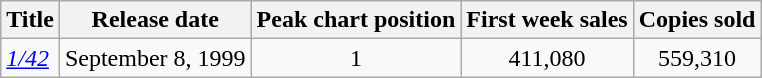<table class="wikitable" style="text-align:center">
<tr>
<th>Title</th>
<th>Release date</th>
<th>Peak chart position</th>
<th>First week sales</th>
<th>Copies sold</th>
</tr>
<tr>
<td align="left"><em><a href='#'>1/42</a></em></td>
<td>September 8, 1999</td>
<td>1</td>
<td>411,080</td>
<td>559,310</td>
</tr>
</table>
